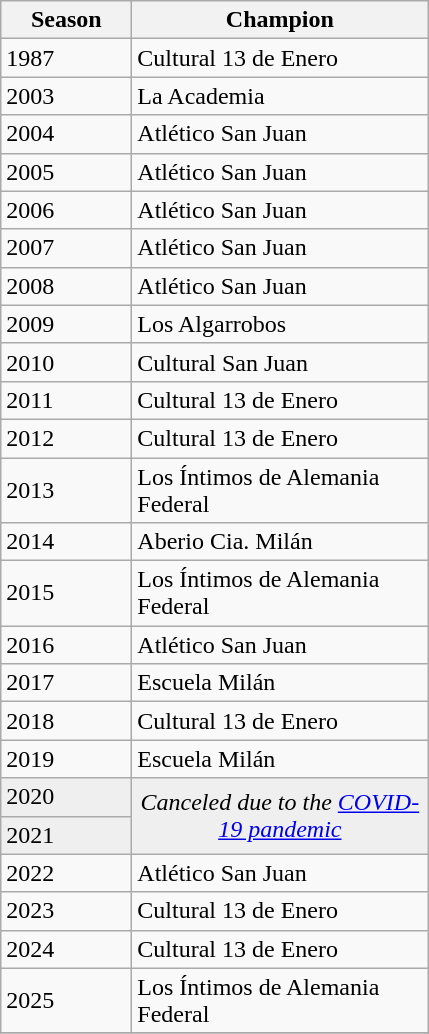<table class="wikitable sortable">
<tr>
<th width=80px>Season</th>
<th width=190px>Champion</th>
</tr>
<tr>
<td>1987</td>
<td>Cultural 13 de Enero</td>
</tr>
<tr>
<td>2003</td>
<td>La Academia</td>
</tr>
<tr>
<td>2004</td>
<td>Atlético San Juan</td>
</tr>
<tr>
<td>2005</td>
<td>Atlético San Juan</td>
</tr>
<tr>
<td>2006</td>
<td>Atlético San Juan</td>
</tr>
<tr>
<td>2007</td>
<td>Atlético San Juan</td>
</tr>
<tr>
<td>2008</td>
<td>Atlético San Juan</td>
</tr>
<tr>
<td>2009</td>
<td>Los Algarrobos</td>
</tr>
<tr>
<td>2010</td>
<td>Cultural San Juan</td>
</tr>
<tr>
<td>2011</td>
<td>Cultural 13 de Enero</td>
</tr>
<tr>
<td>2012</td>
<td>Cultural 13 de Enero</td>
</tr>
<tr>
<td>2013</td>
<td>Los Íntimos de Alemania Federal</td>
</tr>
<tr>
<td>2014</td>
<td>Aberio Cia. Milán</td>
</tr>
<tr>
<td>2015</td>
<td>Los Íntimos de Alemania Federal</td>
</tr>
<tr>
<td>2016</td>
<td>Atlético San Juan</td>
</tr>
<tr>
<td>2017</td>
<td>Escuela Milán</td>
</tr>
<tr>
<td>2018</td>
<td>Cultural 13 de Enero</td>
</tr>
<tr>
<td>2019</td>
<td>Escuela Milán</td>
</tr>
<tr bgcolor=#efefef>
<td>2020</td>
<td rowspan=2 colspan="1" align=center><em>Canceled due to the <a href='#'>COVID-19 pandemic</a></em></td>
</tr>
<tr bgcolor=#efefef>
<td>2021</td>
</tr>
<tr>
<td>2022</td>
<td>Atlético San Juan</td>
</tr>
<tr>
<td>2023</td>
<td>Cultural 13 de Enero</td>
</tr>
<tr>
<td>2024</td>
<td>Cultural 13 de Enero</td>
</tr>
<tr>
<td>2025</td>
<td>Los Íntimos de Alemania Federal</td>
</tr>
<tr>
</tr>
</table>
